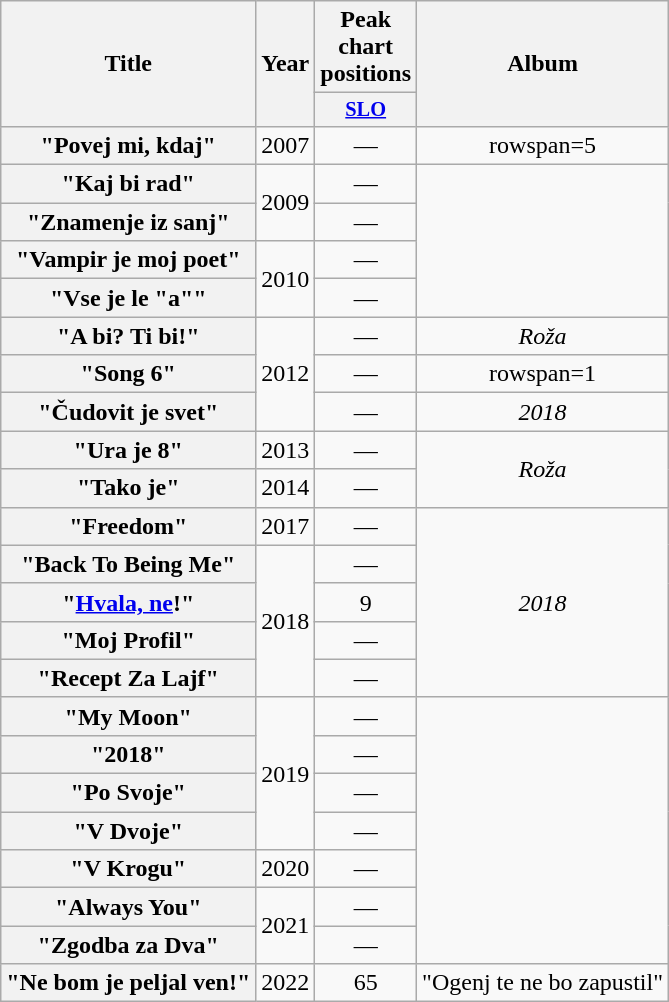<table class="wikitable plainrowheaders" style="text-align:center;">
<tr>
<th scope="col" rowspan="2">Title</th>
<th scope="col" rowspan="2">Year</th>
<th scope="col" colspan="1">Peak chart positions</th>
<th scope="col" rowspan="2">Album</th>
</tr>
<tr>
<th scope="col" style="width:3em;font-size:85%;"><a href='#'>SLO</a></th>
</tr>
<tr>
<th scope="row">"Povej mi, kdaj"</th>
<td>2007</td>
<td>—</td>
<td>rowspan=5 </td>
</tr>
<tr>
<th scope="row">"Kaj bi rad"</th>
<td rowspan=2>2009</td>
<td>—</td>
</tr>
<tr>
<th scope="row">"Znamenje iz sanj"</th>
<td>—</td>
</tr>
<tr>
<th scope="row">"Vampir je moj poet"</th>
<td rowspan=2>2010</td>
<td>—</td>
</tr>
<tr>
<th scope="row">"Vse je le "a""</th>
<td>—</td>
</tr>
<tr>
<th scope="row">"A bi? Ti bi!"</th>
<td rowspan=3>2012</td>
<td>—</td>
<td rowspan=1><em>Roža</em></td>
</tr>
<tr>
<th scope="row">"Song 6"</th>
<td>—</td>
<td>rowspan=1 </td>
</tr>
<tr>
<th scope="row">"Čudovit je svet"</th>
<td>—</td>
<td rowspan=1><em>2018</em></td>
</tr>
<tr>
<th scope="row">"Ura je 8"</th>
<td rowspan=1>2013</td>
<td>—</td>
<td rowspan=2><em>Roža</em></td>
</tr>
<tr>
<th scope="row">"Tako je"</th>
<td rowspan=1>2014</td>
<td>—</td>
</tr>
<tr>
<th scope="row">"Freedom"</th>
<td rowspan=1>2017</td>
<td>—</td>
<td rowspan=5><em>2018</em></td>
</tr>
<tr>
<th scope="row">"Back To Being Me"</th>
<td rowspan=4>2018</td>
<td>—</td>
</tr>
<tr>
<th scope="row">"<a href='#'>Hvala, ne</a>!"</th>
<td>9</td>
</tr>
<tr>
<th scope="row">"Moj Profil"</th>
<td>—</td>
</tr>
<tr>
<th scope="row">"Recept Za Lajf"</th>
<td>—</td>
</tr>
<tr>
<th scope="row">"My Moon"</th>
<td rowspan=4>2019</td>
<td>—</td>
</tr>
<tr>
<th scope="row">"2018"</th>
<td>—</td>
</tr>
<tr>
<th scope="row">"Po Svoje"</th>
<td>—</td>
</tr>
<tr>
<th scope="row">"V Dvoje"</th>
<td>—</td>
</tr>
<tr>
<th scope="row">"V Krogu"</th>
<td rowspan=1>2020</td>
<td>—</td>
</tr>
<tr>
<th scope="row">"Always You"</th>
<td rowspan=2>2021</td>
<td>—</td>
</tr>
<tr>
<th scope="row">"Zgodba za Dva"</th>
<td>—</td>
</tr>
<tr>
<th scope="row">"Ne bom je peljal ven!"</th>
<td>2022</td>
<td>65</td>
<td>"Ogenj te ne bo zapustil"</td>
</tr>
</table>
